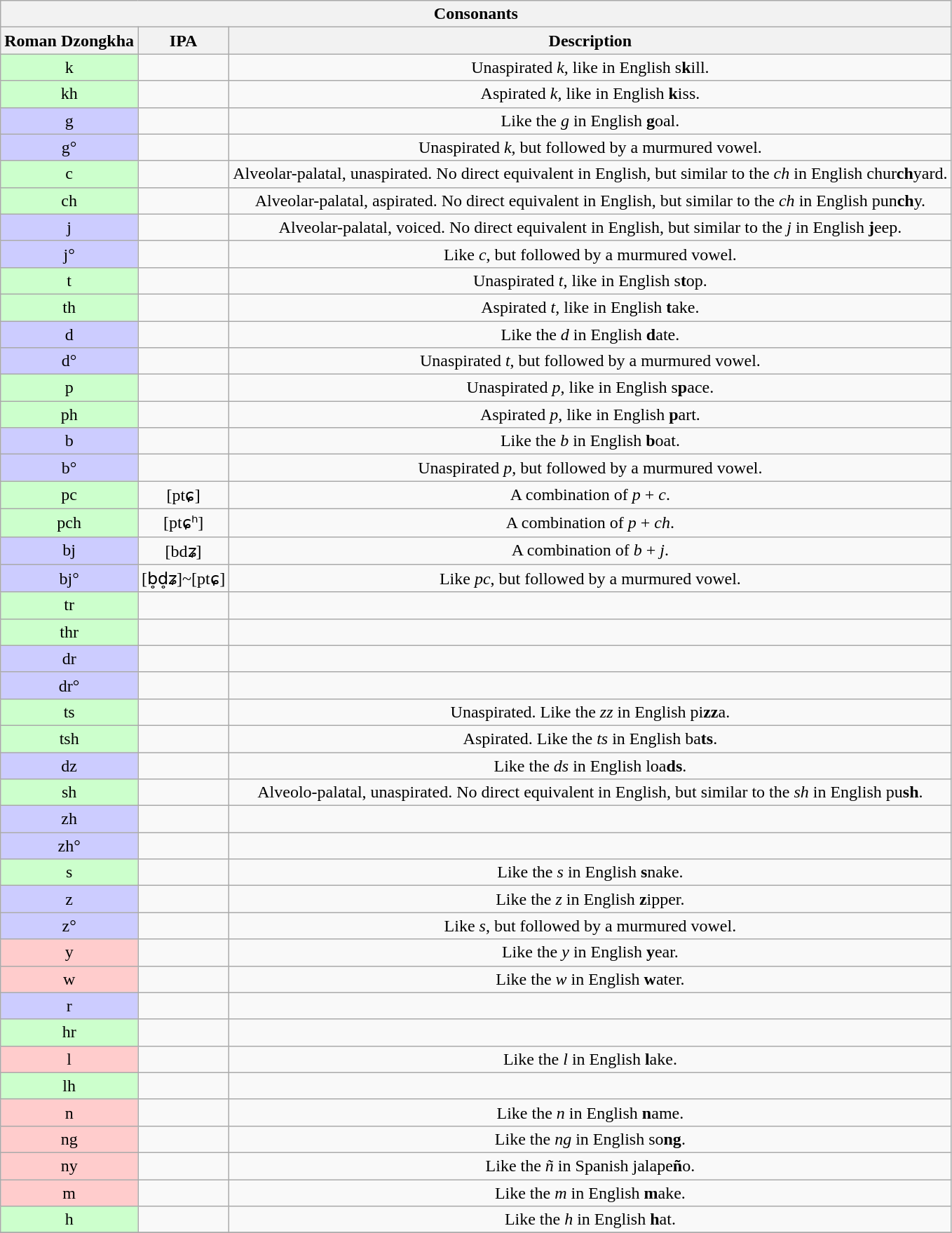<table class="wikitable" style="text-align:center;">
<tr>
<th colspan=5>Consonants</th>
</tr>
<tr>
<th>Roman Dzongkha</th>
<th>IPA</th>
<th>Description</th>
</tr>
<tr>
<td style="background:#cfc">k</td>
<td><a href='#'> </a></td>
<td>Unaspirated <em>k</em>, like in English s<strong>k</strong>ill.</td>
</tr>
<tr>
<td style="background:#cfc">kh</td>
<td><a href='#'></a></td>
<td>Aspirated <em>k</em>, like in English <strong>k</strong>iss.</td>
</tr>
<tr>
<td style="background:#ccf">g</td>
<td><a href='#'></a></td>
<td>Like the <em>g</em> in English <strong>g</strong>oal.</td>
</tr>
<tr>
<td style="background:#ccf">g°</td>
<td><a href='#'></a></td>
<td>Unaspirated <em>k</em>, but followed by a murmured vowel.</td>
</tr>
<tr>
<td style="background:#cfc">c</td>
<td><a href='#'></a></td>
<td>Alveolar-palatal, unaspirated. No direct equivalent in English, but similar to the <em>ch</em> in English chur<strong>ch</strong>yard.</td>
</tr>
<tr>
<td style="background:#cfc">ch</td>
<td><a href='#'></a></td>
<td>Alveolar-palatal, aspirated. No direct equivalent in English, but similar to the <em>ch</em> in English pun<strong>ch</strong>y.</td>
</tr>
<tr>
<td style="background:#ccf">j</td>
<td><a href='#'></a></td>
<td>Alveolar-palatal, voiced. No direct equivalent in English, but similar to the <em>j</em> in English <strong>j</strong>eep.</td>
</tr>
<tr>
<td style="background:#ccf">j°</td>
<td><a href='#'></a></td>
<td>Like <em>c</em>, but followed by a murmured vowel.</td>
</tr>
<tr>
<td style="background:#cfc">t</td>
<td><a href='#'></a></td>
<td>Unaspirated <em>t</em>, like in English s<strong>t</strong>op.</td>
</tr>
<tr>
<td style="background:#cfc">th</td>
<td><a href='#'></a></td>
<td>Aspirated <em>t</em>, like in English <strong>t</strong>ake.</td>
</tr>
<tr>
<td style="background:#ccf">d</td>
<td><a href='#'></a></td>
<td>Like the <em>d</em> in English <strong>d</strong>ate.</td>
</tr>
<tr>
<td style="background:#ccf">d°</td>
<td><a href='#'></a></td>
<td>Unaspirated <em>t</em>, but followed by a murmured vowel.</td>
</tr>
<tr>
<td style="background:#cfc">p</td>
<td><a href='#'></a></td>
<td>Unaspirated <em>p</em>, like in English s<strong>p</strong>ace.</td>
</tr>
<tr>
<td style="background:#cfc">ph</td>
<td><a href='#'></a></td>
<td>Aspirated <em>p</em>, like in English <strong>p</strong>art.</td>
</tr>
<tr>
<td style="background:#ccf">b</td>
<td><a href='#'></a></td>
<td>Like the <em>b</em> in English <strong>b</strong>oat.</td>
</tr>
<tr>
<td style="background:#ccf">b°</td>
<td><a href='#'></a></td>
<td>Unaspirated <em>p</em>, but followed by a murmured vowel.</td>
</tr>
<tr>
<td style="background:#cfc">pc</td>
<td>[ptɕ]</td>
<td>A combination of <em>p</em> + <em>c</em>.</td>
</tr>
<tr>
<td style="background:#cfc">pch</td>
<td>[ptɕʰ]</td>
<td>A combination of <em>p</em> + <em>ch</em>.</td>
</tr>
<tr>
<td style="background:#ccf">bj</td>
<td>[bdʑ]</td>
<td>A combination of <em>b</em> + <em>j</em>.</td>
</tr>
<tr>
<td style="background:#ccf">bj°</td>
<td>[b̥d̥ʑ]~[ptɕ]</td>
<td>Like <em>pc</em>, but followed by a murmured vowel.</td>
</tr>
<tr>
<td style="background:#cfc">tr</td>
<td><a href='#'></a></td>
<td></td>
</tr>
<tr>
<td style="background:#cfc">thr</td>
<td><a href='#'></a></td>
<td></td>
</tr>
<tr>
<td style="background:#ccf">dr</td>
<td><a href='#'></a></td>
<td></td>
</tr>
<tr>
<td style="background:#ccf">dr°</td>
<td><a href='#'></a></td>
<td></td>
</tr>
<tr>
<td style="background:#cfc">ts</td>
<td><a href='#'></a></td>
<td>Unaspirated. Like the <em>zz</em> in English pi<strong>zz</strong>a.</td>
</tr>
<tr>
<td style="background:#cfc">tsh</td>
<td><a href='#'></a></td>
<td>Aspirated. Like the <em>ts</em> in English ba<strong>ts</strong>.</td>
</tr>
<tr>
<td style="background:#ccf">dz</td>
<td><a href='#'></a></td>
<td>Like the <em>ds</em> in English loa<strong>ds</strong>.</td>
</tr>
<tr>
<td style="background:#cfc">sh</td>
<td><a href='#'></a></td>
<td>Alveolo-palatal, unaspirated. No direct equivalent in English, but similar to the <em>sh</em> in English pu<strong>sh</strong>.</td>
</tr>
<tr>
<td style="background:#ccf">zh</td>
<td><a href='#'></a></td>
<td></td>
</tr>
<tr>
<td style="background:#ccf">zh°</td>
<td><a href='#'></a></td>
<td></td>
</tr>
<tr>
<td style="background:#cfc">s</td>
<td><a href='#'></a></td>
<td>Like the <em>s</em> in English <strong>s</strong>nake.</td>
</tr>
<tr>
<td style="background:#ccf">z</td>
<td><a href='#'></a></td>
<td>Like the <em>z</em> in English <strong>z</strong>ipper.</td>
</tr>
<tr>
<td style="background:#ccf">z°</td>
<td><a href='#'></a></td>
<td>Like <em>s</em>, but followed by a murmured vowel.</td>
</tr>
<tr>
<td style="background:#fcc">y</td>
<td><a href='#'> </a></td>
<td>Like the <em>y</em> in English <strong>y</strong>ear.</td>
</tr>
<tr>
<td style="background:#fcc">w</td>
<td><a href='#'> </a></td>
<td>Like the <em>w</em> in English <strong>w</strong>ater.</td>
</tr>
<tr>
<td style="background:#ccf">r</td>
<td><a href='#'></a></td>
<td></td>
</tr>
<tr>
<td style="background:#cfc">hr</td>
<td><a href='#'></a></td>
<td></td>
</tr>
<tr>
<td style="background:#fcc">l</td>
<td><a href='#'></a></td>
<td>Like the <em>l</em> in English <strong>l</strong>ake.</td>
</tr>
<tr>
<td style="background:#cfc">lh</td>
<td><a href='#'></a></td>
<td></td>
</tr>
<tr>
<td style="background:#fcc">n</td>
<td><a href='#'></a></td>
<td>Like the <em>n</em> in English <strong>n</strong>ame.</td>
</tr>
<tr>
<td style="background:#fcc">ng</td>
<td><a href='#'></a></td>
<td>Like the <em>ng</em> in English so<strong>ng</strong>.</td>
</tr>
<tr>
<td style="background:#fcc">ny</td>
<td><a href='#'></a></td>
<td>Like the <em>ñ</em> in Spanish jalape<strong>ñ</strong>o.</td>
</tr>
<tr>
<td style="background:#fcc">m</td>
<td><a href='#'></a></td>
<td>Like the <em>m</em> in English <strong>m</strong>ake.</td>
</tr>
<tr>
<td style="background:#cfc">h</td>
<td><a href='#'></a></td>
<td>Like the <em>h</em> in English <strong>h</strong>at.</td>
</tr>
<tr>
</tr>
</table>
